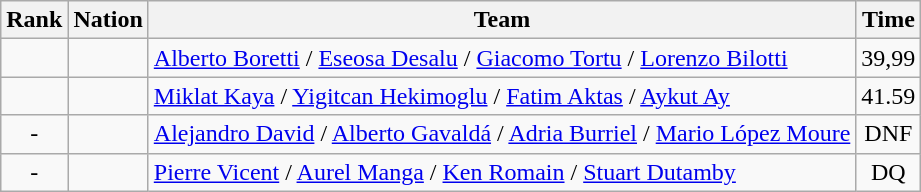<table class="wikitable sortable"  style="text-align:center">
<tr>
<th>Rank</th>
<th>Nation</th>
<th>Team</th>
<th>Time</th>
</tr>
<tr>
<td></td>
<td align=left></td>
<td align=left><a href='#'>Alberto Boretti</a> / <a href='#'>Eseosa Desalu</a> / <a href='#'>Giacomo Tortu</a> / <a href='#'>Lorenzo Bilotti</a></td>
<td>39,99</td>
</tr>
<tr>
<td></td>
<td align=left></td>
<td align=left><a href='#'>Miklat Kaya</a> / <a href='#'>Yigitcan Hekimoglu</a> / <a href='#'>Fatim Aktas</a> / <a href='#'>Aykut Ay</a></td>
<td>41.59</td>
</tr>
<tr>
<td>-</td>
<td align=left></td>
<td align=left><a href='#'>Alejandro David</a> / <a href='#'>Alberto Gavaldá</a> / <a href='#'>Adria Burriel</a> / <a href='#'>Mario López Moure</a></td>
<td>DNF</td>
</tr>
<tr>
<td>-</td>
<td align=left></td>
<td align=left><a href='#'>Pierre Vicent</a> / <a href='#'>Aurel Manga</a> / <a href='#'>Ken Romain</a> / <a href='#'>Stuart Dutamby</a></td>
<td>DQ</td>
</tr>
</table>
